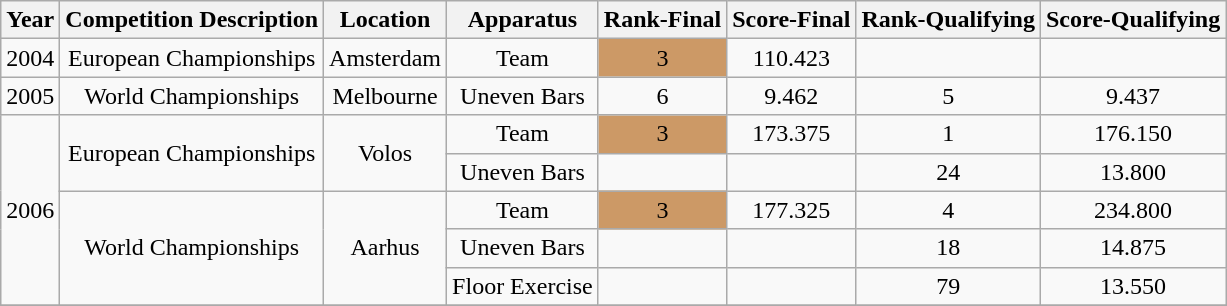<table class="wikitable" style="text-align:center">
<tr>
<th>Year</th>
<th>Competition Description</th>
<th>Location</th>
<th>Apparatus</th>
<th>Rank-Final</th>
<th>Score-Final</th>
<th>Rank-Qualifying</th>
<th>Score-Qualifying</th>
</tr>
<tr>
<td rowspan=1>2004</td>
<td rowspan=1>European Championships</td>
<td rowspan=1>Amsterdam</td>
<td>Team</td>
<td bgcolor=cc9966>3</td>
<td>110.423</td>
<td></td>
<td></td>
</tr>
<tr>
<td rowspan=1>2005</td>
<td rowspan=1>World Championships</td>
<td rowspan=1>Melbourne</td>
<td>Uneven Bars</td>
<td>6</td>
<td>9.462</td>
<td>5</td>
<td>9.437</td>
</tr>
<tr>
<td rowspan=5>2006</td>
<td rowspan=2>European Championships</td>
<td rowspan=2>Volos</td>
<td>Team</td>
<td bgcolor=cc9966>3</td>
<td>173.375</td>
<td>1</td>
<td>176.150</td>
</tr>
<tr>
<td>Uneven Bars</td>
<td></td>
<td></td>
<td>24</td>
<td>13.800</td>
</tr>
<tr>
<td rowspan=3>World Championships</td>
<td rowspan=3>Aarhus</td>
<td>Team</td>
<td bgcolor=cc9966>3</td>
<td>177.325</td>
<td>4</td>
<td>234.800</td>
</tr>
<tr>
<td>Uneven Bars</td>
<td></td>
<td></td>
<td>18</td>
<td>14.875</td>
</tr>
<tr>
<td>Floor Exercise</td>
<td></td>
<td></td>
<td>79</td>
<td>13.550</td>
</tr>
<tr>
</tr>
</table>
